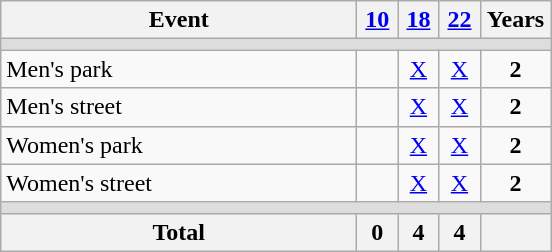<table class="wikitable" style="text-align:center">
<tr>
<th width="230">Event</th>
<th width=20><a href='#'>10</a></th>
<th width=20><a href='#'>18</a></th>
<th width=20><a href='#'>22</a></th>
<th width=40>Years</th>
</tr>
<tr bgcolor=#DDDDDD>
<td colspan=5></td>
</tr>
<tr>
<td align=left>Men's park</td>
<td></td>
<td><a href='#'>X</a></td>
<td><a href='#'>X</a></td>
<td><strong>2</strong></td>
</tr>
<tr>
<td align=left>Men's street</td>
<td></td>
<td><a href='#'>X</a></td>
<td><a href='#'>X</a></td>
<td><strong>2</strong></td>
</tr>
<tr>
<td align=left>Women's park</td>
<td></td>
<td><a href='#'>X</a></td>
<td><a href='#'>X</a></td>
<td><strong>2</strong></td>
</tr>
<tr>
<td align=left>Women's street</td>
<td></td>
<td><a href='#'>X</a></td>
<td><a href='#'>X</a></td>
<td><strong>2</strong></td>
</tr>
<tr bgcolor=#DDDDDD>
<td colspan=5></td>
</tr>
<tr>
<th>Total</th>
<th>0</th>
<th>4</th>
<th>4</th>
<th></th>
</tr>
</table>
